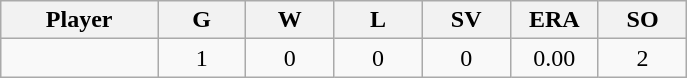<table class="wikitable sortable">
<tr>
<th bgcolor="#DDDDFF" width="16%">Player</th>
<th bgcolor="#DDDDFF" width="9%">G</th>
<th bgcolor="#DDDDFF" width="9%">W</th>
<th bgcolor="#DDDDFF" width="9%">L</th>
<th bgcolor="#DDDDFF" width="9%">SV</th>
<th bgcolor="#DDDDFF" width="9%">ERA</th>
<th bgcolor="#DDDDFF" width="9%">SO</th>
</tr>
<tr align="center">
<td></td>
<td>1</td>
<td>0</td>
<td>0</td>
<td>0</td>
<td>0.00</td>
<td>2</td>
</tr>
</table>
